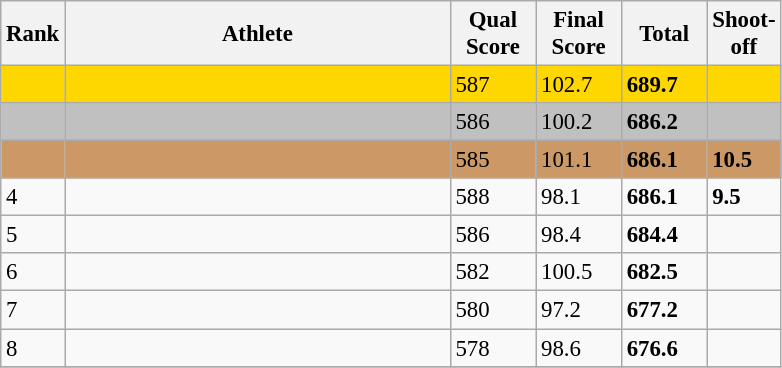<table class="wikitable" style="font-size:95%" style="width:35em;" style="text-align:center">
<tr>
<th>Rank</th>
<th width=250>Athlete</th>
<th width=50>Qual Score</th>
<th width=50>Final Score</th>
<th width=50>Total</th>
<th width=40>Shoot-off</th>
</tr>
<tr bgcolor=gold>
<td></td>
<td align=left></td>
<td>587</td>
<td>102.7</td>
<td><strong>689.7</strong></td>
<td></td>
</tr>
<tr bgcolor=silver>
<td></td>
<td align=left></td>
<td>586</td>
<td>100.2</td>
<td><strong>686.2</strong></td>
<td></td>
</tr>
<tr bgcolor=cc9966>
<td></td>
<td align=left></td>
<td>585</td>
<td>101.1</td>
<td><strong>686.1</strong></td>
<td><strong>10.5</strong></td>
</tr>
<tr>
<td>4</td>
<td align=left></td>
<td>588</td>
<td>98.1</td>
<td><strong>686.1</strong></td>
<td><strong>9.5</strong></td>
</tr>
<tr>
<td>5</td>
<td align=left></td>
<td>586</td>
<td>98.4</td>
<td><strong>684.4</strong></td>
<td></td>
</tr>
<tr>
<td>6</td>
<td align=left></td>
<td>582</td>
<td>100.5</td>
<td><strong>682.5</strong></td>
<td></td>
</tr>
<tr>
<td>7</td>
<td align=left></td>
<td>580</td>
<td>97.2</td>
<td><strong>677.2</strong></td>
<td></td>
</tr>
<tr>
<td>8</td>
<td align=left></td>
<td>578</td>
<td>98.6</td>
<td><strong>676.6</strong></td>
<td></td>
</tr>
<tr>
</tr>
</table>
